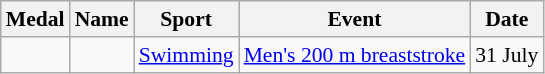<table class="wikitable sortable" style="font-size:90%">
<tr>
<th>Medal</th>
<th>Name</th>
<th>Sport</th>
<th>Event</th>
<th>Date</th>
</tr>
<tr>
<td></td>
<td></td>
<td><a href='#'>Swimming</a></td>
<td><a href='#'>Men's 200 m breaststroke</a></td>
<td>31 July</td>
</tr>
</table>
